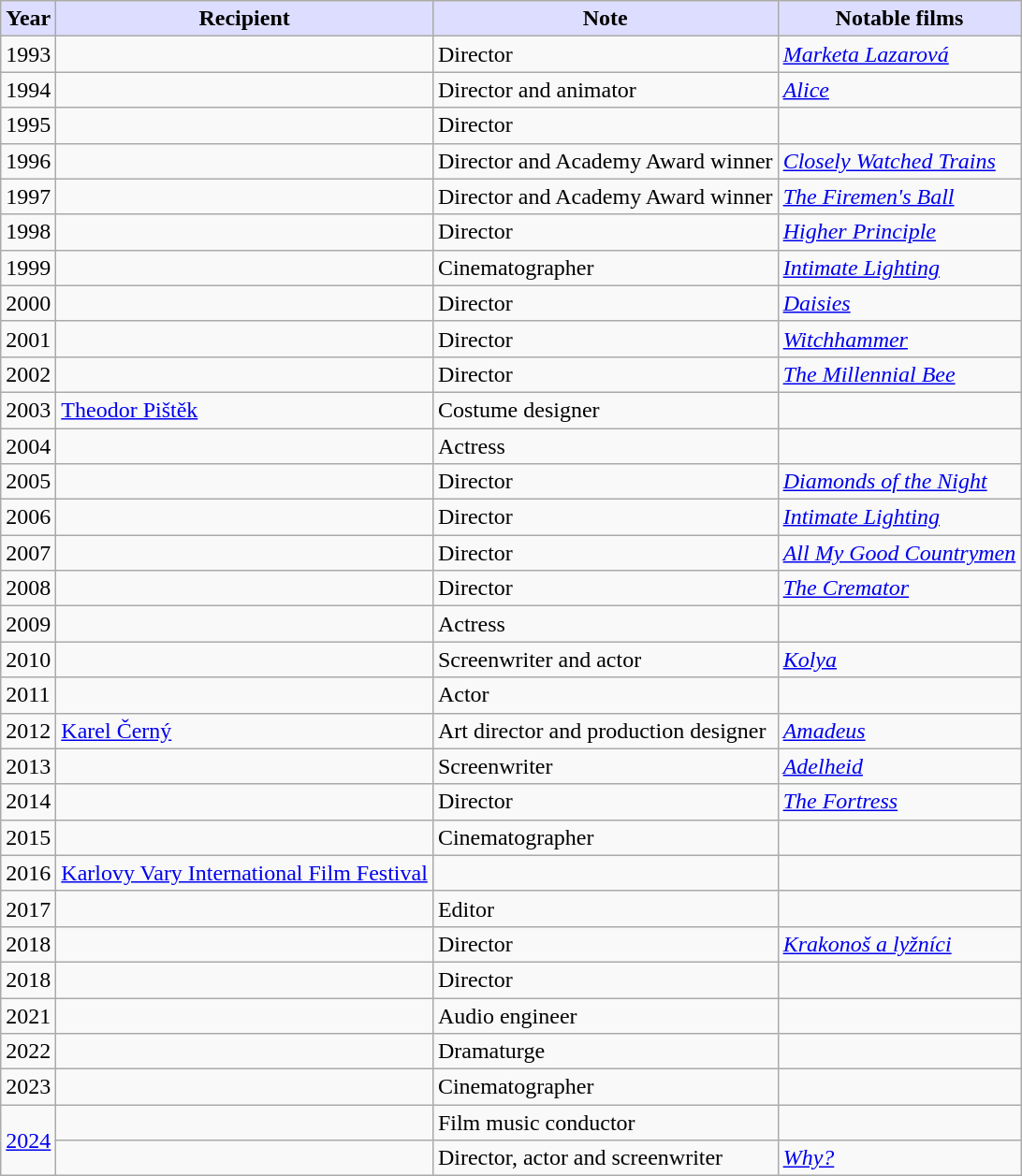<table class="wikitable sortable">
<tr>
<th style="background:#DDDDFF;">Year</th>
<th style="background:#DDDDFF;">Recipient</th>
<th style="background:#DDDDFF;">Note</th>
<th style="background:#DDDDFF;">Notable films</th>
</tr>
<tr>
<td>1993</td>
<td></td>
<td>Director</td>
<td><a href='#'><em>Marketa Lazarová</em></a></td>
</tr>
<tr>
<td>1994</td>
<td></td>
<td>Director and animator</td>
<td><a href='#'><em>Alice</em></a></td>
</tr>
<tr>
<td>1995</td>
<td></td>
<td>Director</td>
<td></td>
</tr>
<tr>
<td>1996</td>
<td></td>
<td>Director and Academy Award winner</td>
<td><a href='#'><em>Closely Watched Trains</em></a></td>
</tr>
<tr>
<td>1997</td>
<td></td>
<td>Director and Academy Award winner</td>
<td><a href='#'><em>The Firemen's Ball</em></a></td>
</tr>
<tr>
<td>1998</td>
<td></td>
<td>Director</td>
<td><a href='#'><em>Higher Principle</em></a></td>
</tr>
<tr>
<td>1999</td>
<td></td>
<td>Cinematographer</td>
<td><a href='#'><em>Intimate Lighting</em></a></td>
</tr>
<tr>
<td>2000</td>
<td></td>
<td>Director</td>
<td><a href='#'><em>Daisies</em></a></td>
</tr>
<tr>
<td>2001</td>
<td></td>
<td>Director</td>
<td><em><a href='#'>Witchhammer</a></em></td>
</tr>
<tr>
<td>2002</td>
<td></td>
<td>Director</td>
<td><a href='#'><em>The Millennial Bee</em></a></td>
</tr>
<tr>
<td>2003</td>
<td><a href='#'>Theodor Pištěk</a></td>
<td>Costume designer</td>
<td></td>
</tr>
<tr>
<td>2004</td>
<td></td>
<td>Actress</td>
<td></td>
</tr>
<tr>
<td>2005</td>
<td></td>
<td>Director</td>
<td><a href='#'><em>Diamonds of the Night</em></a></td>
</tr>
<tr>
<td>2006</td>
<td></td>
<td>Director</td>
<td><a href='#'><em>Intimate Lighting</em></a></td>
</tr>
<tr>
<td>2007</td>
<td></td>
<td>Director</td>
<td><a href='#'><em>All My Good Countrymen</em></a></td>
</tr>
<tr>
<td>2008</td>
<td></td>
<td>Director</td>
<td><a href='#'><em>The Cremator</em></a></td>
</tr>
<tr>
<td>2009</td>
<td></td>
<td>Actress</td>
<td></td>
</tr>
<tr>
<td>2010</td>
<td></td>
<td>Screenwriter and actor</td>
<td><a href='#'><em>Kolya</em></a></td>
</tr>
<tr>
<td>2011</td>
<td></td>
<td>Actor</td>
<td></td>
</tr>
<tr>
<td>2012</td>
<td><a href='#'>Karel Černý</a></td>
<td>Art director and production designer</td>
<td><a href='#'><em>Amadeus</em></a></td>
</tr>
<tr>
<td>2013</td>
<td></td>
<td>Screenwriter</td>
<td><a href='#'><em>Adelheid</em></a></td>
</tr>
<tr>
<td>2014</td>
<td></td>
<td>Director</td>
<td><a href='#'><em>The Fortress</em></a></td>
</tr>
<tr>
<td>2015</td>
<td></td>
<td>Cinematographer</td>
<td></td>
</tr>
<tr>
<td>2016</td>
<td><a href='#'>Karlovy Vary International Film Festival</a></td>
<td></td>
<td></td>
</tr>
<tr>
<td>2017</td>
<td></td>
<td>Editor</td>
<td></td>
</tr>
<tr>
<td>2018</td>
<td></td>
<td>Director</td>
<td><a href='#'><em>Krakonoš a lyžníci</em></a></td>
</tr>
<tr>
<td>2018</td>
<td></td>
<td>Director</td>
<td></td>
</tr>
<tr>
<td>2021</td>
<td></td>
<td>Audio engineer</td>
<td></td>
</tr>
<tr>
<td>2022</td>
<td></td>
<td>Dramaturge</td>
<td></td>
</tr>
<tr>
<td>2023</td>
<td></td>
<td>Cinematographer</td>
<td></td>
</tr>
<tr>
<td rowspan="2"><a href='#'>2024</a></td>
<td></td>
<td>Film music conductor</td>
<td></td>
</tr>
<tr>
<td></td>
<td>Director, actor and screenwriter</td>
<td><a href='#'><em>Why?</em></a></td>
</tr>
</table>
